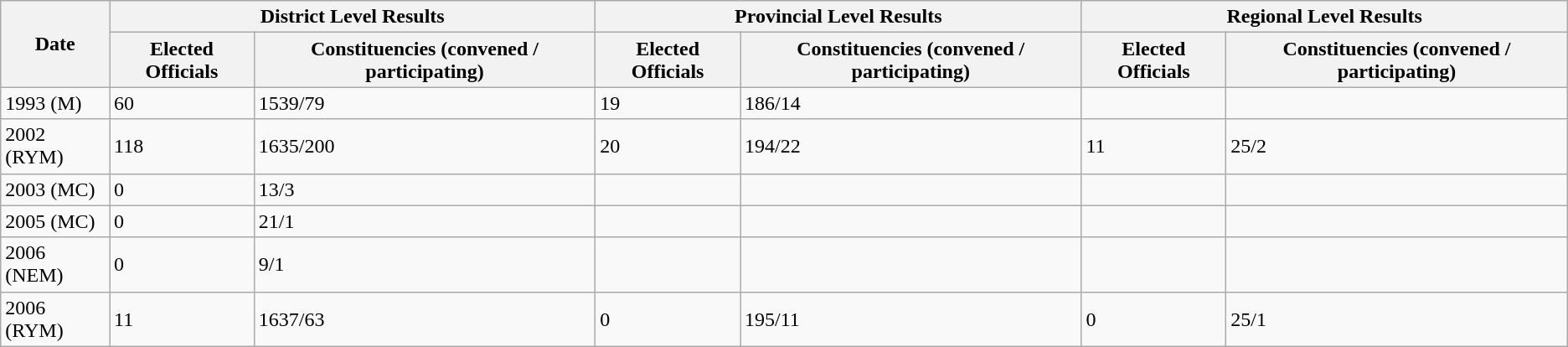<table class="wikitable">
<tr>
<th rowspan="2">Date</th>
<th colspan="2">District Level Results</th>
<th colspan="2">Provincial Level Results</th>
<th colspan="2">Regional Level Results</th>
</tr>
<tr>
<th>Elected Officials</th>
<th>Constituencies (convened / participating)</th>
<th>Elected Officials</th>
<th>Constituencies (convened / participating)</th>
<th>Elected Officials</th>
<th>Constituencies (convened / participating)</th>
</tr>
<tr>
<td>1993 (M)</td>
<td>60</td>
<td>1539/79</td>
<td>19</td>
<td>186/14</td>
<td></td>
<td></td>
</tr>
<tr>
<td>2002 (RYM)</td>
<td>118</td>
<td>1635/200</td>
<td>20</td>
<td>194/22</td>
<td>11</td>
<td>25/2</td>
</tr>
<tr>
<td>2003 (MC)</td>
<td>0</td>
<td>13/3</td>
<td></td>
<td></td>
<td></td>
<td></td>
</tr>
<tr>
<td>2005 (MC)</td>
<td>0</td>
<td>21/1</td>
<td></td>
<td></td>
<td></td>
<td></td>
</tr>
<tr>
<td>2006 (NEM)</td>
<td>0</td>
<td>9/1</td>
<td></td>
<td></td>
<td></td>
<td></td>
</tr>
<tr>
<td>2006 (RYM)</td>
<td>11</td>
<td>1637/63</td>
<td>0</td>
<td>195/11</td>
<td>0</td>
<td>25/1</td>
</tr>
</table>
